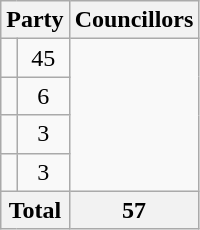<table class="wikitable">
<tr>
<th colspan=2>Party</th>
<th>Councillors</th>
</tr>
<tr>
<td></td>
<td align=center>45</td>
</tr>
<tr>
<td></td>
<td align=center>6</td>
</tr>
<tr>
<td></td>
<td align=center>3</td>
</tr>
<tr>
<td></td>
<td align=center>3</td>
</tr>
<tr>
<th colspan=2>Total</th>
<th>57</th>
</tr>
</table>
